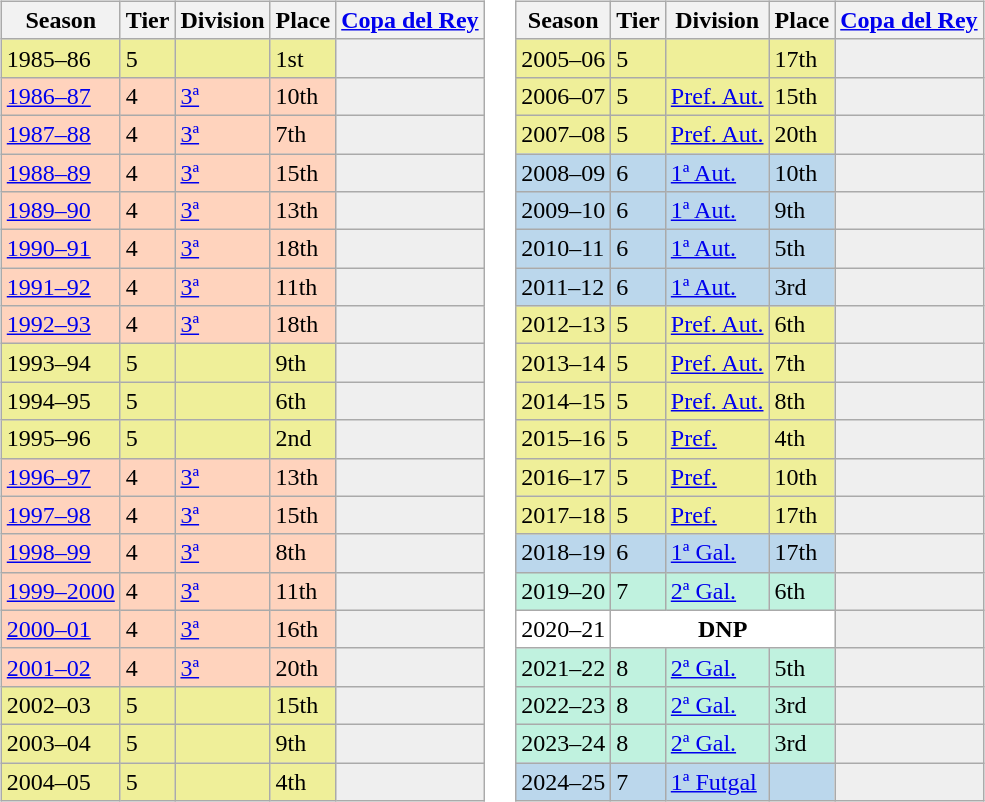<table>
<tr>
<td valign="top" width=0%><br><table class="wikitable">
<tr style="background:#f0f6fa;">
<th>Season</th>
<th>Tier</th>
<th>Division</th>
<th>Place</th>
<th><a href='#'>Copa del Rey</a></th>
</tr>
<tr>
<td style="background:#EFEF99;">1985–86</td>
<td style="background:#EFEF99;">5</td>
<td style="background:#EFEF99;"></td>
<td style="background:#EFEF99;">1st</td>
<th style="background:#efefef;"></th>
</tr>
<tr>
<td style="background:#FFD3BD;"><a href='#'>1986–87</a></td>
<td style="background:#FFD3BD;">4</td>
<td style="background:#FFD3BD;"><a href='#'>3ª</a></td>
<td style="background:#FFD3BD;">10th</td>
<th style="background:#efefef;"></th>
</tr>
<tr>
<td style="background:#FFD3BD;"><a href='#'>1987–88</a></td>
<td style="background:#FFD3BD;">4</td>
<td style="background:#FFD3BD;"><a href='#'>3ª</a></td>
<td style="background:#FFD3BD;">7th</td>
<th style="background:#efefef;"></th>
</tr>
<tr>
<td style="background:#FFD3BD;"><a href='#'>1988–89</a></td>
<td style="background:#FFD3BD;">4</td>
<td style="background:#FFD3BD;"><a href='#'>3ª</a></td>
<td style="background:#FFD3BD;">15th</td>
<th style="background:#efefef;"></th>
</tr>
<tr>
<td style="background:#FFD3BD;"><a href='#'>1989–90</a></td>
<td style="background:#FFD3BD;">4</td>
<td style="background:#FFD3BD;"><a href='#'>3ª</a></td>
<td style="background:#FFD3BD;">13th</td>
<th style="background:#efefef;"></th>
</tr>
<tr>
<td style="background:#FFD3BD;"><a href='#'>1990–91</a></td>
<td style="background:#FFD3BD;">4</td>
<td style="background:#FFD3BD;"><a href='#'>3ª</a></td>
<td style="background:#FFD3BD;">18th</td>
<th style="background:#efefef;"></th>
</tr>
<tr>
<td style="background:#FFD3BD;"><a href='#'>1991–92</a></td>
<td style="background:#FFD3BD;">4</td>
<td style="background:#FFD3BD;"><a href='#'>3ª</a></td>
<td style="background:#FFD3BD;">11th</td>
<th style="background:#efefef;"></th>
</tr>
<tr>
<td style="background:#FFD3BD;"><a href='#'>1992–93</a></td>
<td style="background:#FFD3BD;">4</td>
<td style="background:#FFD3BD;"><a href='#'>3ª</a></td>
<td style="background:#FFD3BD;">18th</td>
<th style="background:#efefef;"></th>
</tr>
<tr>
<td style="background:#EFEF99;">1993–94</td>
<td style="background:#EFEF99;">5</td>
<td style="background:#EFEF99;"></td>
<td style="background:#EFEF99;">9th</td>
<th style="background:#efefef;"></th>
</tr>
<tr>
<td style="background:#EFEF99;">1994–95</td>
<td style="background:#EFEF99;">5</td>
<td style="background:#EFEF99;"></td>
<td style="background:#EFEF99;">6th</td>
<th style="background:#efefef;"></th>
</tr>
<tr>
<td style="background:#EFEF99;">1995–96</td>
<td style="background:#EFEF99;">5</td>
<td style="background:#EFEF99;"></td>
<td style="background:#EFEF99;">2nd</td>
<th style="background:#efefef;"></th>
</tr>
<tr>
<td style="background:#FFD3BD;"><a href='#'>1996–97</a></td>
<td style="background:#FFD3BD;">4</td>
<td style="background:#FFD3BD;"><a href='#'>3ª</a></td>
<td style="background:#FFD3BD;">13th</td>
<th style="background:#efefef;"></th>
</tr>
<tr>
<td style="background:#FFD3BD;"><a href='#'>1997–98</a></td>
<td style="background:#FFD3BD;">4</td>
<td style="background:#FFD3BD;"><a href='#'>3ª</a></td>
<td style="background:#FFD3BD;">15th</td>
<th style="background:#efefef;"></th>
</tr>
<tr>
<td style="background:#FFD3BD;"><a href='#'>1998–99</a></td>
<td style="background:#FFD3BD;">4</td>
<td style="background:#FFD3BD;"><a href='#'>3ª</a></td>
<td style="background:#FFD3BD;">8th</td>
<th style="background:#efefef;"></th>
</tr>
<tr>
<td style="background:#FFD3BD;"><a href='#'>1999–2000</a></td>
<td style="background:#FFD3BD;">4</td>
<td style="background:#FFD3BD;"><a href='#'>3ª</a></td>
<td style="background:#FFD3BD;">11th</td>
<th style="background:#efefef;"></th>
</tr>
<tr>
<td style="background:#FFD3BD;"><a href='#'>2000–01</a></td>
<td style="background:#FFD3BD;">4</td>
<td style="background:#FFD3BD;"><a href='#'>3ª</a></td>
<td style="background:#FFD3BD;">16th</td>
<th style="background:#efefef;"></th>
</tr>
<tr>
<td style="background:#FFD3BD;"><a href='#'>2001–02</a></td>
<td style="background:#FFD3BD;">4</td>
<td style="background:#FFD3BD;"><a href='#'>3ª</a></td>
<td style="background:#FFD3BD;">20th</td>
<th style="background:#efefef;"></th>
</tr>
<tr>
<td style="background:#EFEF99;">2002–03</td>
<td style="background:#EFEF99;">5</td>
<td style="background:#EFEF99;"></td>
<td style="background:#EFEF99;">15th</td>
<th style="background:#efefef;"></th>
</tr>
<tr>
<td style="background:#EFEF99;">2003–04</td>
<td style="background:#EFEF99;">5</td>
<td style="background:#EFEF99;"></td>
<td style="background:#EFEF99;">9th</td>
<th style="background:#efefef;"></th>
</tr>
<tr>
<td style="background:#EFEF99;">2004–05</td>
<td style="background:#EFEF99;">5</td>
<td style="background:#EFEF99;"></td>
<td style="background:#EFEF99;">4th</td>
<th style="background:#efefef;"></th>
</tr>
</table>
</td>
<td valign="top" width=0%><br><table class="wikitable">
<tr style="background:#f0f6fa;">
<th>Season</th>
<th>Tier</th>
<th>Division</th>
<th>Place</th>
<th><a href='#'>Copa del Rey</a></th>
</tr>
<tr>
<td style="background:#EFEF99;">2005–06</td>
<td style="background:#EFEF99;">5</td>
<td style="background:#EFEF99;"></td>
<td style="background:#EFEF99;">17th</td>
<th style="background:#efefef;"></th>
</tr>
<tr>
<td style="background:#EFEF99;">2006–07</td>
<td style="background:#EFEF99;">5</td>
<td style="background:#EFEF99;"><a href='#'>Pref. Aut.</a></td>
<td style="background:#EFEF99;">15th</td>
<th style="background:#efefef;"></th>
</tr>
<tr>
<td style="background:#EFEF99;">2007–08</td>
<td style="background:#EFEF99;">5</td>
<td style="background:#EFEF99;"><a href='#'>Pref. Aut.</a></td>
<td style="background:#EFEF99;">20th</td>
<th style="background:#efefef;"></th>
</tr>
<tr>
<td style="background:#BBD7EC;">2008–09</td>
<td style="background:#BBD7EC;">6</td>
<td style="background:#BBD7EC;"><a href='#'>1ª Aut.</a></td>
<td style="background:#BBD7EC;">10th</td>
<th style="background:#efefef;"></th>
</tr>
<tr>
<td style="background:#BBD7EC;">2009–10</td>
<td style="background:#BBD7EC;">6</td>
<td style="background:#BBD7EC;"><a href='#'>1ª Aut.</a></td>
<td style="background:#BBD7EC;">9th</td>
<th style="background:#efefef;"></th>
</tr>
<tr>
<td style="background:#BBD7EC;">2010–11</td>
<td style="background:#BBD7EC;">6</td>
<td style="background:#BBD7EC;"><a href='#'>1ª Aut.</a></td>
<td style="background:#BBD7EC;">5th</td>
<th style="background:#efefef;"></th>
</tr>
<tr>
<td style="background:#BBD7EC;">2011–12</td>
<td style="background:#BBD7EC;">6</td>
<td style="background:#BBD7EC;"><a href='#'>1ª Aut.</a></td>
<td style="background:#BBD7EC;">3rd</td>
<th style="background:#efefef;"></th>
</tr>
<tr>
<td style="background:#EFEF99;">2012–13</td>
<td style="background:#EFEF99;">5</td>
<td style="background:#EFEF99;"><a href='#'>Pref. Aut.</a></td>
<td style="background:#EFEF99;">6th</td>
<th style="background:#efefef;"></th>
</tr>
<tr>
<td style="background:#EFEF99;">2013–14</td>
<td style="background:#EFEF99;">5</td>
<td style="background:#EFEF99;"><a href='#'>Pref. Aut.</a></td>
<td style="background:#EFEF99;">7th</td>
<th style="background:#efefef;"></th>
</tr>
<tr>
<td style="background:#EFEF99;">2014–15</td>
<td style="background:#EFEF99;">5</td>
<td style="background:#EFEF99;"><a href='#'>Pref. Aut.</a></td>
<td style="background:#EFEF99;">8th</td>
<th style="background:#efefef;"></th>
</tr>
<tr>
<td style="background:#EFEF99;">2015–16</td>
<td style="background:#EFEF99;">5</td>
<td style="background:#EFEF99;"><a href='#'>Pref.</a></td>
<td style="background:#EFEF99;">4th</td>
<td style="background:#efefef;"></td>
</tr>
<tr>
<td style="background:#EFEF99;">2016–17</td>
<td style="background:#EFEF99;">5</td>
<td style="background:#EFEF99;"><a href='#'>Pref.</a></td>
<td style="background:#EFEF99;">10th</td>
<td style="background:#efefef;"></td>
</tr>
<tr>
<td style="background:#EFEF99;">2017–18</td>
<td style="background:#EFEF99;">5</td>
<td style="background:#EFEF99;"><a href='#'>Pref.</a></td>
<td style="background:#EFEF99;">17th</td>
<td style="background:#efefef;"></td>
</tr>
<tr>
<td style="background:#BBD7EC;">2018–19</td>
<td style="background:#BBD7EC;">6</td>
<td style="background:#BBD7EC;"><a href='#'>1ª Gal.</a></td>
<td style="background:#BBD7EC;">17th</td>
<th style="background:#efefef;"></th>
</tr>
<tr>
<td style="background:#C0F2DF;">2019–20</td>
<td style="background:#C0F2DF;">7</td>
<td style="background:#C0F2DF;"><a href='#'>2ª Gal.</a></td>
<td style="background:#C0F2DF;">6th</td>
<th style="background:#efefef;"></th>
</tr>
<tr>
<td style="background:#FFFFFF;">2020–21</td>
<th style="background:#FFFFFF;" colspan="3">DNP</th>
<th style="background:#efefef;"></th>
</tr>
<tr>
<td style="background:#C0F2DF;">2021–22</td>
<td style="background:#C0F2DF;">8</td>
<td style="background:#C0F2DF;"><a href='#'>2ª Gal.</a></td>
<td style="background:#C0F2DF;">5th</td>
<th style="background:#efefef;"></th>
</tr>
<tr>
<td style="background:#C0F2DF;">2022–23</td>
<td style="background:#C0F2DF;">8</td>
<td style="background:#C0F2DF;"><a href='#'>2ª Gal.</a></td>
<td style="background:#C0F2DF;">3rd</td>
<th style="background:#efefef;"></th>
</tr>
<tr>
<td style="background:#C0F2DF;">2023–24</td>
<td style="background:#C0F2DF;">8</td>
<td style="background:#C0F2DF;"><a href='#'>2ª Gal.</a></td>
<td style="background:#C0F2DF;">3rd</td>
<th style="background:#efefef;"></th>
</tr>
<tr>
<td style="background:#BBD7EC;">2024–25</td>
<td style="background:#BBD7EC;">7</td>
<td style="background:#BBD7EC;"><a href='#'>1ª Futgal</a></td>
<td style="background:#BBD7EC;"></td>
<th style="background:#efefef;"></th>
</tr>
</table>
</td>
</tr>
</table>
